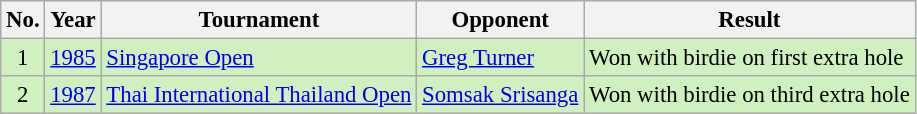<table class="wikitable" style="font-size:95%;">
<tr>
<th>No.</th>
<th>Year</th>
<th>Tournament</th>
<th>Opponent</th>
<th>Result</th>
</tr>
<tr style="background:#D0F0C0;">
<td align=center>1</td>
<td><a href='#'>1985</a></td>
<td><a href='#'>Singapore Open</a></td>
<td> <a href='#'>Greg Turner</a></td>
<td>Won with birdie on first extra hole</td>
</tr>
<tr style="background:#D0F0C0;">
<td align=center>2</td>
<td><a href='#'>1987</a></td>
<td><a href='#'>Thai International Thailand Open</a></td>
<td> <a href='#'>Somsak Srisanga</a></td>
<td>Won with birdie on third extra hole</td>
</tr>
</table>
